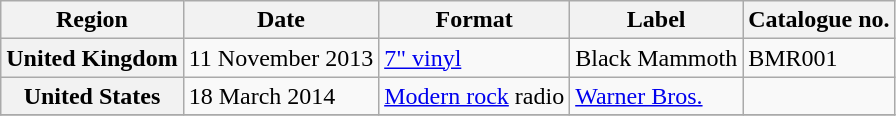<table class="wikitable sortable plainrowheaders">
<tr>
<th scope="col">Region</th>
<th scope="col">Date</th>
<th scope="col">Format</th>
<th scope="col">Label</th>
<th scope="col" class="unsortable">Catalogue no.</th>
</tr>
<tr>
<th scope="row">United Kingdom</th>
<td>11 November 2013</td>
<td><a href='#'>7" vinyl</a></td>
<td>Black Mammoth</td>
<td>BMR001</td>
</tr>
<tr>
<th scope="row">United States</th>
<td>18 March 2014</td>
<td><a href='#'>Modern rock</a> radio</td>
<td><a href='#'>Warner Bros.</a></td>
<td></td>
</tr>
<tr>
</tr>
</table>
